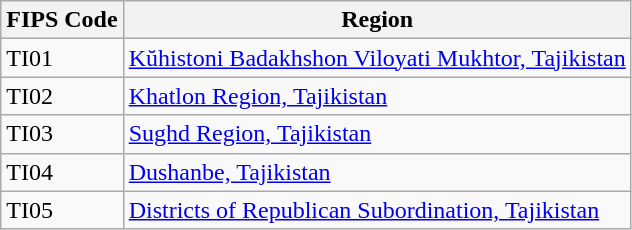<table class="wikitable">
<tr>
<th>FIPS Code</th>
<th>Region</th>
</tr>
<tr>
<td>TI01</td>
<td><a href='#'>Kŭhistoni Badakhshon Viloyati Mukhtor, Tajikistan</a></td>
</tr>
<tr>
<td>TI02</td>
<td><a href='#'>Khatlon Region, Tajikistan</a></td>
</tr>
<tr>
<td>TI03</td>
<td><a href='#'>Sughd Region, Tajikistan</a></td>
</tr>
<tr>
<td>TI04</td>
<td><a href='#'>Dushanbe, Tajikistan</a></td>
</tr>
<tr>
<td>TI05</td>
<td><a href='#'>Districts of Republican Subordination, Tajikistan</a></td>
</tr>
</table>
